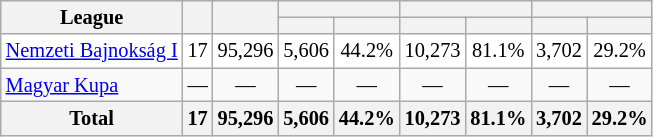<table class="wikitable sortable" style="text-align:center; font-size:85%;">
<tr>
<th rowspan="2">League</th>
<th rowspan="2"></th>
<th rowspan="2"></th>
<th colspan="2"></th>
<th colspan="2"></th>
<th colspan="2"></th>
</tr>
<tr>
<th></th>
<th></th>
<th></th>
<th></th>
<th></th>
<th></th>
</tr>
<tr bgcolor="white">
<td align=left><a href='#'>Nemzeti Bajnokság I</a></td>
<td>17</td>
<td>95,296</td>
<td>5,606</td>
<td>44.2%</td>
<td>10,273</td>
<td>81.1%</td>
<td>3,702</td>
<td>29.2%</td>
</tr>
<tr>
<td align=left><a href='#'>Magyar Kupa</a></td>
<td>—</td>
<td>—</td>
<td>—</td>
<td>—</td>
<td>—</td>
<td>—</td>
<td>—</td>
<td>—</td>
</tr>
<tr>
<th>Total</th>
<th>17</th>
<th>95,296</th>
<th>5,606</th>
<th>44.2%</th>
<th>10,273</th>
<th>81.1%</th>
<th>3,702</th>
<th>29.2%</th>
</tr>
</table>
